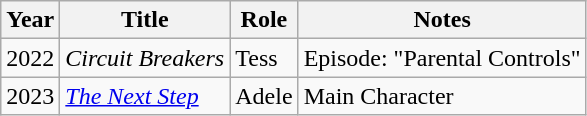<table class="wikitable sortable">
<tr>
<th>Year</th>
<th>Title</th>
<th>Role</th>
<th class="unsortable">Notes</th>
</tr>
<tr>
<td>2022</td>
<td><em>Circuit Breakers</em></td>
<td>Tess</td>
<td>Episode: "Parental Controls"</td>
</tr>
<tr>
<td>2023</td>
<td><em><a href='#'>The Next Step</a></em></td>
<td>Adele</td>
<td>Main Character</td>
</tr>
</table>
